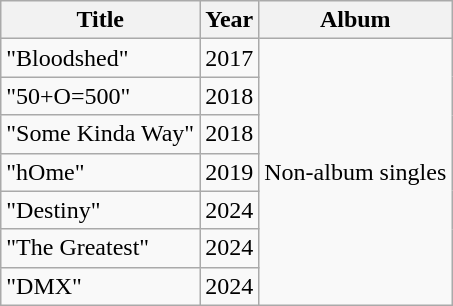<table class="wikitable">
<tr>
<th>Title</th>
<th>Year</th>
<th>Album</th>
</tr>
<tr>
<td>"Bloodshed"<br></td>
<td>2017</td>
<td rowspan="7">Non-album singles</td>
</tr>
<tr>
<td>"50+O=500"<br></td>
<td>2018</td>
</tr>
<tr>
<td>"Some Kinda Way"</td>
<td>2018</td>
</tr>
<tr>
<td>"hOme"<br></td>
<td>2019</td>
</tr>
<tr>
<td>"Destiny"<br></td>
<td>2024</td>
</tr>
<tr>
<td>"The Greatest"<br></td>
<td>2024</td>
</tr>
<tr>
<td>"DMX"<br></td>
<td>2024</td>
</tr>
</table>
